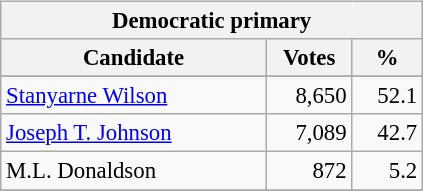<table class="wikitable" align="left" style="margin: 1em 1em 1em 0; font-size: 95%;">
<tr>
<th colspan="3">Democratic primary</th>
</tr>
<tr>
<th colspan="1" style="width: 170px">Candidate</th>
<th style="width: 50px">Votes</th>
<th style="width: 40px">%</th>
</tr>
<tr>
</tr>
<tr>
<td><a href='#'>Stanyarne Wilson</a></td>
<td align="right">8,650</td>
<td align="right">52.1</td>
</tr>
<tr>
<td><a href='#'>Joseph T. Johnson</a></td>
<td align="right">7,089</td>
<td align="right">42.7</td>
</tr>
<tr>
<td>M.L. Donaldson</td>
<td align="right">872</td>
<td align="right">5.2</td>
</tr>
<tr>
</tr>
</table>
